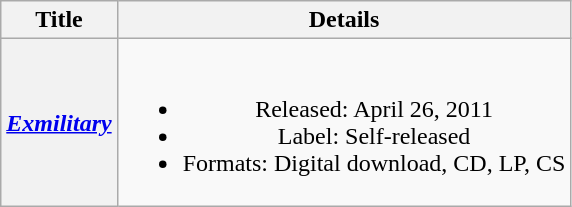<table class="wikitable plainrowheaders" style="text-align:center;">
<tr>
<th scope="col">Title</th>
<th scope="col">Details</th>
</tr>
<tr>
<th scope="row"><em><a href='#'>Exmilitary</a></em></th>
<td><br><ul><li>Released: April 26, 2011 </li><li>Label: Self-released</li><li>Formats: Digital download, CD, LP, CS</li></ul></td>
</tr>
</table>
